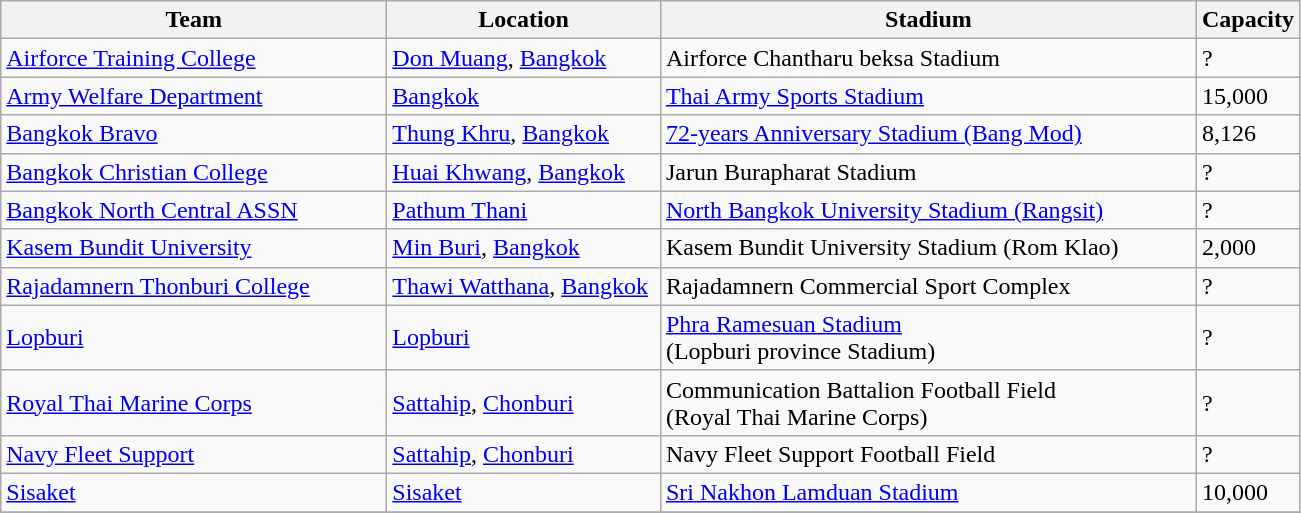<table class="wikitable sortable">
<tr>
<th width="250">Team</th>
<th width="175">Location</th>
<th width="350">Stadium </th>
<th>Capacity</th>
</tr>
<tr>
<td><a href='#'>Airforce Training College</a></td>
<td><a href='#'>Don Muang</a>, <a href='#'>Bangkok</a></td>
<td>Airforce Chantharu beksa Stadium</td>
<td>?</td>
</tr>
<tr>
<td><a href='#'>Army Welfare Department</a></td>
<td><a href='#'>Bangkok</a></td>
<td><a href='#'>Thai Army Sports Stadium</a></td>
<td>15,000</td>
</tr>
<tr>
<td><a href='#'>Bangkok Bravo</a></td>
<td><a href='#'>Thung Khru</a>, <a href='#'>Bangkok</a></td>
<td><a href='#'>72-years Anniversary Stadium (Bang Mod)</a></td>
<td>8,126</td>
</tr>
<tr>
<td><a href='#'>Bangkok Christian College</a></td>
<td><a href='#'>Huai Khwang</a>, <a href='#'>Bangkok</a></td>
<td>Jarun Burapharat Stadium</td>
<td>?</td>
</tr>
<tr>
<td><a href='#'>Bangkok North Central ASSN</a></td>
<td><a href='#'>Pathum Thani</a></td>
<td><a href='#'>North Bangkok University Stadium (Rangsit)</a></td>
<td>?</td>
</tr>
<tr>
<td><a href='#'>Kasem Bundit University</a></td>
<td><a href='#'>Min Buri</a>, <a href='#'>Bangkok</a></td>
<td>Kasem Bundit University Stadium (Rom Klao)</td>
<td>2,000</td>
</tr>
<tr>
<td><a href='#'>Rajadamnern Thonburi College</a></td>
<td><a href='#'>Thawi Watthana</a>, <a href='#'>Bangkok</a></td>
<td>Rajadamnern Commercial Sport Complex</td>
<td>?</td>
</tr>
<tr>
<td><a href='#'>Lopburi</a></td>
<td><a href='#'>Lopburi</a></td>
<td><a href='#'>Phra Ramesuan Stadium</a><br>(Lopburi province Stadium)</td>
<td>?</td>
</tr>
<tr>
<td><a href='#'>Royal Thai Marine Corps</a></td>
<td><a href='#'>Sattahip</a>, <a href='#'>Chonburi</a></td>
<td>Communication Battalion Football Field<br>(Royal Thai Marine Corps)</td>
<td>?</td>
</tr>
<tr>
<td><a href='#'>Navy Fleet Support</a></td>
<td><a href='#'>Sattahip</a>, <a href='#'>Chonburi</a></td>
<td>Navy Fleet Support Football Field</td>
<td>?</td>
</tr>
<tr>
<td><a href='#'>Sisaket</a></td>
<td><a href='#'>Sisaket</a></td>
<td><a href='#'>Sri Nakhon Lamduan Stadium</a></td>
<td>10,000</td>
</tr>
<tr>
</tr>
</table>
